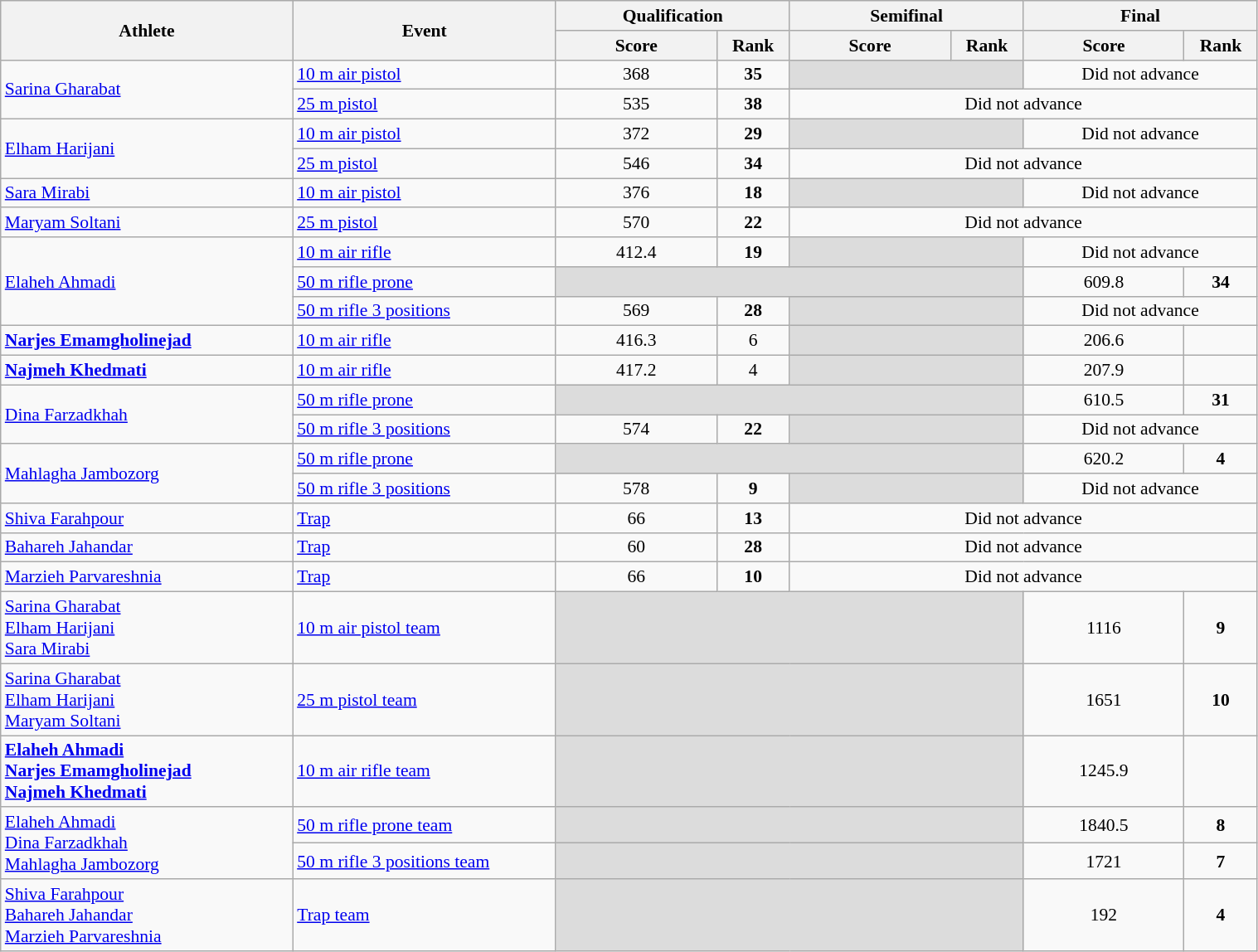<table class="wikitable" width="80%" style="text-align:center; font-size:90%">
<tr>
<th rowspan="2" width="20%">Athlete</th>
<th rowspan="2" width="18%">Event</th>
<th colspan="2">Qualification</th>
<th colspan="2">Semifinal</th>
<th colspan="2">Final</th>
</tr>
<tr>
<th width="11%">Score</th>
<th width="5%">Rank</th>
<th width="11%">Score</th>
<th width="5%">Rank</th>
<th width="11%">Score</th>
<th width="5%">Rank</th>
</tr>
<tr>
<td rowspan=2 align=left><a href='#'>Sarina Gharabat</a></td>
<td align=left><a href='#'>10 m air pistol</a></td>
<td>368</td>
<td><strong>35</strong></td>
<td colspan=2 bgcolor=#DCDCDC></td>
<td colspan=2>Did not advance</td>
</tr>
<tr>
<td align=left><a href='#'>25 m pistol</a></td>
<td>535</td>
<td><strong>38</strong></td>
<td colspan=4>Did not advance</td>
</tr>
<tr>
<td rowspan=2 align=left><a href='#'>Elham Harijani</a></td>
<td align=left><a href='#'>10 m air pistol</a></td>
<td>372</td>
<td><strong>29</strong></td>
<td colspan=2 bgcolor=#DCDCDC></td>
<td colspan=2>Did not advance</td>
</tr>
<tr>
<td align=left><a href='#'>25 m pistol</a></td>
<td>546</td>
<td><strong>34</strong></td>
<td colspan=4>Did not advance</td>
</tr>
<tr>
<td align=left><a href='#'>Sara Mirabi</a></td>
<td align=left><a href='#'>10 m air pistol</a></td>
<td>376</td>
<td><strong>18</strong></td>
<td colspan=2 bgcolor=#DCDCDC></td>
<td colspan=2>Did not advance</td>
</tr>
<tr>
<td align=left><a href='#'>Maryam Soltani</a></td>
<td align=left><a href='#'>25 m pistol</a></td>
<td>570</td>
<td><strong>22</strong></td>
<td colspan=4>Did not advance</td>
</tr>
<tr>
<td rowspan=3 align=left><a href='#'>Elaheh Ahmadi</a></td>
<td align=left><a href='#'>10 m air rifle</a></td>
<td>412.4</td>
<td><strong>19</strong></td>
<td colspan=2 bgcolor=#DCDCDC></td>
<td colspan=2>Did not advance</td>
</tr>
<tr>
<td align=left><a href='#'>50 m rifle prone</a></td>
<td colspan=4 bgcolor=#DCDCDC></td>
<td>609.8</td>
<td><strong>34</strong></td>
</tr>
<tr>
<td align=left><a href='#'>50 m rifle 3 positions</a></td>
<td>569</td>
<td><strong>28</strong></td>
<td colspan=2 bgcolor=#DCDCDC></td>
<td colspan=2>Did not advance</td>
</tr>
<tr>
<td align=left><strong><a href='#'>Narjes Emamgholinejad</a></strong></td>
<td align=left><a href='#'>10 m air rifle</a></td>
<td>416.3</td>
<td>6 <strong></strong></td>
<td colspan=2 bgcolor=#DCDCDC></td>
<td>206.6</td>
<td></td>
</tr>
<tr>
<td align=left><strong><a href='#'>Najmeh Khedmati</a></strong></td>
<td align=left><a href='#'>10 m air rifle</a></td>
<td>417.2</td>
<td>4 <strong></strong></td>
<td colspan=2 bgcolor=#DCDCDC></td>
<td>207.9 </td>
<td></td>
</tr>
<tr>
<td rowspan=2 align=left><a href='#'>Dina Farzadkhah</a></td>
<td align=left><a href='#'>50 m rifle prone</a></td>
<td colspan=4 bgcolor=#DCDCDC></td>
<td>610.5</td>
<td><strong>31</strong></td>
</tr>
<tr>
<td align=left><a href='#'>50 m rifle 3 positions</a></td>
<td>574</td>
<td><strong>22</strong></td>
<td colspan=2 bgcolor=#DCDCDC></td>
<td colspan=2>Did not advance</td>
</tr>
<tr>
<td rowspan=2 align=left><a href='#'>Mahlagha Jambozorg</a></td>
<td align=left><a href='#'>50 m rifle prone</a></td>
<td colspan=4 bgcolor=#DCDCDC></td>
<td>620.2</td>
<td><strong>4</strong></td>
</tr>
<tr>
<td align=left><a href='#'>50 m rifle 3 positions</a></td>
<td>578</td>
<td><strong>9</strong></td>
<td colspan=2 bgcolor=#DCDCDC></td>
<td colspan=2>Did not advance</td>
</tr>
<tr>
<td align=left><a href='#'>Shiva Farahpour</a></td>
<td align=left><a href='#'>Trap</a></td>
<td>66</td>
<td><strong>13</strong></td>
<td colspan=4>Did not advance</td>
</tr>
<tr>
<td align=left><a href='#'>Bahareh Jahandar</a></td>
<td align=left><a href='#'>Trap</a></td>
<td>60</td>
<td><strong>28</strong></td>
<td colspan=4>Did not advance</td>
</tr>
<tr>
<td align=left><a href='#'>Marzieh Parvareshnia</a></td>
<td align=left><a href='#'>Trap</a></td>
<td>66</td>
<td><strong>10</strong></td>
<td colspan=4>Did not advance</td>
</tr>
<tr>
<td align=left><a href='#'>Sarina Gharabat</a><br><a href='#'>Elham Harijani</a><br><a href='#'>Sara Mirabi</a></td>
<td align=left><a href='#'>10 m air pistol team</a></td>
<td colspan=4 bgcolor=#DCDCDC></td>
<td>1116</td>
<td><strong>9</strong></td>
</tr>
<tr>
<td align=left><a href='#'>Sarina Gharabat</a><br><a href='#'>Elham Harijani</a><br><a href='#'>Maryam Soltani</a></td>
<td align=left><a href='#'>25 m pistol team</a></td>
<td colspan=4 bgcolor=#DCDCDC></td>
<td>1651</td>
<td><strong>10</strong></td>
</tr>
<tr>
<td align=left><strong><a href='#'>Elaheh Ahmadi</a><br><a href='#'>Narjes Emamgholinejad</a><br><a href='#'>Najmeh Khedmati</a></strong></td>
<td align=left><a href='#'>10 m air rifle team</a></td>
<td colspan=4 bgcolor=#DCDCDC></td>
<td>1245.9</td>
<td></td>
</tr>
<tr>
<td rowspan=2 align=left><a href='#'>Elaheh Ahmadi</a><br><a href='#'>Dina Farzadkhah</a><br><a href='#'>Mahlagha Jambozorg</a></td>
<td align=left><a href='#'>50 m rifle prone team</a></td>
<td colspan=4 bgcolor=#DCDCDC></td>
<td>1840.5</td>
<td><strong>8</strong></td>
</tr>
<tr>
<td align=left><a href='#'>50 m rifle 3 positions team</a></td>
<td colspan=4 bgcolor=#DCDCDC></td>
<td>1721</td>
<td><strong>7</strong></td>
</tr>
<tr>
<td align=left><a href='#'>Shiva Farahpour</a><br><a href='#'>Bahareh Jahandar</a><br><a href='#'>Marzieh Parvareshnia</a></td>
<td align=left><a href='#'>Trap team</a></td>
<td colspan=4 bgcolor=#DCDCDC></td>
<td>192</td>
<td><strong>4</strong></td>
</tr>
</table>
